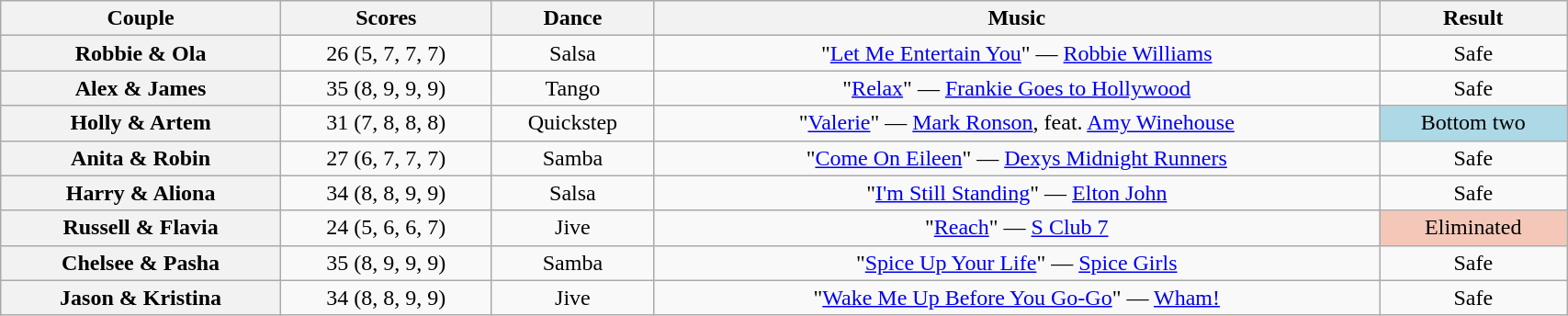<table class="wikitable sortable" style="text-align:center; width:90%">
<tr>
<th scope="col">Couple</th>
<th scope="col">Scores</th>
<th scope="col" class="unsortable">Dance</th>
<th scope="col" class="unsortable">Music</th>
<th scope="col" class="unsortable">Result</th>
</tr>
<tr>
<th scope="row">Robbie & Ola</th>
<td>26 (5, 7, 7, 7)</td>
<td>Salsa</td>
<td>"<a href='#'>Let Me Entertain You</a>" — <a href='#'>Robbie Williams</a></td>
<td>Safe</td>
</tr>
<tr>
<th scope="row">Alex & James</th>
<td>35 (8, 9, 9, 9)</td>
<td>Tango</td>
<td>"<a href='#'>Relax</a>" — <a href='#'>Frankie Goes to Hollywood</a></td>
<td>Safe</td>
</tr>
<tr>
<th scope="row">Holly & Artem</th>
<td>31 (7, 8, 8, 8)</td>
<td>Quickstep</td>
<td>"<a href='#'>Valerie</a>" — <a href='#'>Mark Ronson</a>, feat. <a href='#'>Amy Winehouse</a></td>
<td bgcolor="lightblue">Bottom two</td>
</tr>
<tr>
<th scope="row">Anita & Robin</th>
<td>27 (6, 7, 7, 7)</td>
<td>Samba</td>
<td>"<a href='#'>Come On Eileen</a>" — <a href='#'>Dexys Midnight Runners</a></td>
<td>Safe</td>
</tr>
<tr>
<th scope="row">Harry & Aliona</th>
<td>34 (8, 8, 9, 9)</td>
<td>Salsa</td>
<td>"<a href='#'>I'm Still Standing</a>" — <a href='#'>Elton John</a></td>
<td>Safe</td>
</tr>
<tr>
<th scope="row">Russell & Flavia</th>
<td>24 (5, 6, 6, 7)</td>
<td>Jive</td>
<td>"<a href='#'>Reach</a>" — <a href='#'>S Club 7</a></td>
<td bgcolor="f4c7b8">Eliminated</td>
</tr>
<tr>
<th scope="row">Chelsee & Pasha</th>
<td>35 (8, 9, 9, 9)</td>
<td>Samba</td>
<td>"<a href='#'>Spice Up Your Life</a>" — <a href='#'>Spice Girls</a></td>
<td>Safe</td>
</tr>
<tr>
<th scope="row">Jason & Kristina</th>
<td>34 (8, 8, 9, 9)</td>
<td>Jive</td>
<td>"<a href='#'>Wake Me Up Before You Go-Go</a>" — <a href='#'>Wham!</a></td>
<td>Safe</td>
</tr>
</table>
